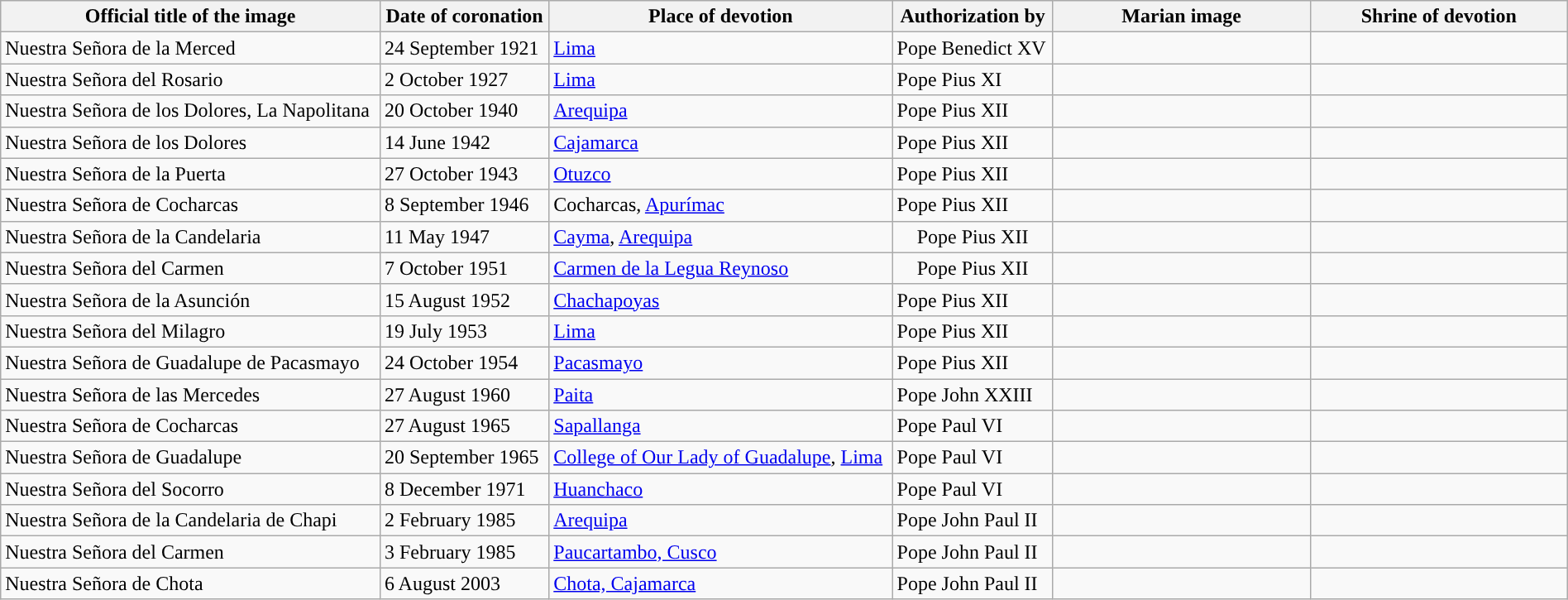<table class="wikitable sortable" width="100%">
<tr>
<th>Official title of the image</th>
<th data-sort-type="date">Date of coronation</th>
<th>Place of devotion</th>
<th>Authorization by</th>
<th width=200px class=unsortable>Marian image</th>
<th width=200px class=unsortable>Shrine of devotion</th>
</tr>
<tr>
<td>Nuestra Señora de la Merced</td>
<td>24 September 1921</td>
<td><a href='#'>Lima</a></td>
<td>Pope Benedict XV</td>
<td></td>
<td></td>
</tr>
<tr>
<td>Nuestra Señora del Rosario</td>
<td>2 October 1927</td>
<td><a href='#'>Lima</a></td>
<td>Pope Pius XI </td>
<td></td>
<td></td>
</tr>
<tr>
<td>Nuestra Señora de los Dolores, La Napolitana</td>
<td>20 October 1940</td>
<td><a href='#'>Arequipa</a></td>
<td>Pope Pius XII</td>
<td></td>
<td></td>
</tr>
<tr>
<td>Nuestra Señora de los Dolores</td>
<td>14 June 1942</td>
<td><a href='#'>Cajamarca</a></td>
<td>Pope Pius XII</td>
<td></td>
<td></td>
</tr>
<tr>
<td>Nuestra Señora de la Puerta</td>
<td>27 October 1943</td>
<td><a href='#'>Otuzco</a></td>
<td>Pope Pius XII</td>
<td></td>
<td></td>
</tr>
<tr>
<td>Nuestra Señora de Cocharcas</td>
<td>8 September 1946</td>
<td>Cocharcas, <a href='#'>Apurímac</a></td>
<td>Pope Pius XII</td>
<td></td>
<td></td>
</tr>
<tr>
<td>Nuestra Señora de la Candelaria</td>
<td>11 May 1947</td>
<td><a href='#'>Cayma</a>, <a href='#'>Arequipa</a></td>
<td style="text-align:center;">Pope Pius XII </td>
<td></td>
<td></td>
</tr>
<tr>
<td>Nuestra Señora del Carmen</td>
<td>7 October 1951</td>
<td><a href='#'>Carmen de la Legua Reynoso</a></td>
<td style="text-align:center;">Pope Pius XII</td>
<td></td>
<td></td>
</tr>
<tr>
<td>Nuestra Señora de la Asunción</td>
<td>15 August 1952</td>
<td><a href='#'>Chachapoyas</a></td>
<td>Pope Pius XII</td>
<td></td>
<td></td>
</tr>
<tr>
<td>Nuestra Señora del Milagro</td>
<td>19 July 1953</td>
<td><a href='#'>Lima</a></td>
<td>Pope Pius XII</td>
<td></td>
<td></td>
</tr>
<tr>
<td>Nuestra Señora de Guadalupe de Pacasmayo</td>
<td>24 October 1954</td>
<td><a href='#'>Pacasmayo</a></td>
<td>Pope Pius XII</td>
<td></td>
<td></td>
</tr>
<tr>
<td>Nuestra Señora de las Mercedes</td>
<td>27 August 1960</td>
<td><a href='#'>Paita</a></td>
<td>Pope John XXIII</td>
<td></td>
<td></td>
</tr>
<tr>
<td>Nuestra Señora de Cocharcas</td>
<td>27 August 1965</td>
<td><a href='#'>Sapallanga</a></td>
<td>Pope Paul VI</td>
<td></td>
<td></td>
</tr>
<tr>
<td>Nuestra Señora de Guadalupe</td>
<td>20 September 1965</td>
<td><a href='#'>College of Our Lady of Guadalupe</a>, <a href='#'>Lima</a></td>
<td>Pope Paul VI</td>
<td></td>
<td></td>
</tr>
<tr>
<td>Nuestra Señora del Socorro</td>
<td>8 December 1971</td>
<td><a href='#'>Huanchaco</a></td>
<td>Pope Paul VI</td>
<td></td>
<td></td>
</tr>
<tr>
<td>Nuestra Señora de la Candelaria de Chapi</td>
<td>2 February 1985</td>
<td><a href='#'>Arequipa</a></td>
<td>Pope John Paul II</td>
<td></td>
<td></td>
</tr>
<tr>
<td>Nuestra Señora del Carmen</td>
<td>3 February 1985</td>
<td><a href='#'>Paucartambo, Cusco</a></td>
<td>Pope John Paul II</td>
<td></td>
<td></td>
</tr>
<tr>
<td>Nuestra Señora de Chota</td>
<td>6 August 2003</td>
<td><a href='#'>Chota, Cajamarca</a></td>
<td>Pope John Paul II</td>
<td></td>
<td></td>
</tr>
</table>
